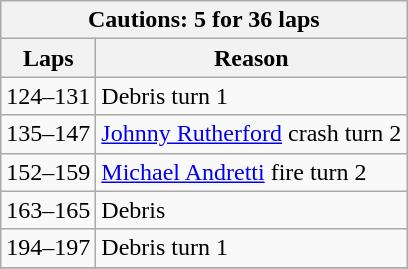<table class="wikitable">
<tr>
<th colspan=2>Cautions: 5 for 36 laps</th>
</tr>
<tr>
<th>Laps</th>
<th>Reason</th>
</tr>
<tr>
<td>124–131</td>
<td>Debris turn 1</td>
</tr>
<tr>
<td>135–147</td>
<td><a href='#'>Johnny Rutherford</a> crash turn 2</td>
</tr>
<tr>
<td>152–159</td>
<td><a href='#'>Michael Andretti</a> fire turn 2</td>
</tr>
<tr>
<td>163–165</td>
<td>Debris</td>
</tr>
<tr>
<td>194–197</td>
<td>Debris turn 1</td>
</tr>
<tr>
</tr>
</table>
